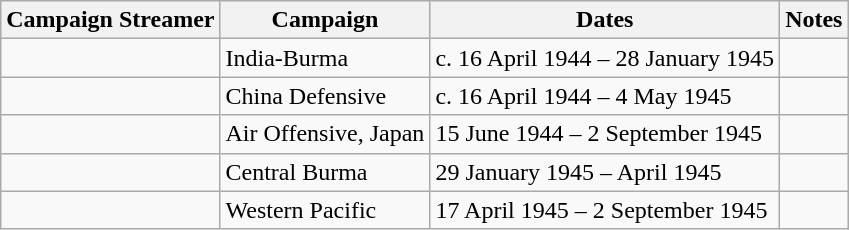<table class="wikitable">
<tr style="background:#efefef;">
<th>Campaign Streamer</th>
<th>Campaign</th>
<th>Dates</th>
<th>Notes</th>
</tr>
<tr>
<td></td>
<td>India-Burma</td>
<td>c. 16 April 1944 – 28 January 1945</td>
<td></td>
</tr>
<tr>
<td></td>
<td>China Defensive</td>
<td>c. 16 April 1944 – 4 May 1945</td>
<td></td>
</tr>
<tr>
<td></td>
<td>Air Offensive, Japan</td>
<td>15 June 1944 – 2 September 1945</td>
<td></td>
</tr>
<tr>
<td></td>
<td>Central Burma</td>
<td>29 January 1945 – April 1945</td>
<td></td>
</tr>
<tr>
<td></td>
<td>Western Pacific</td>
<td>17 April 1945 – 2 September 1945</td>
<td></td>
</tr>
</table>
